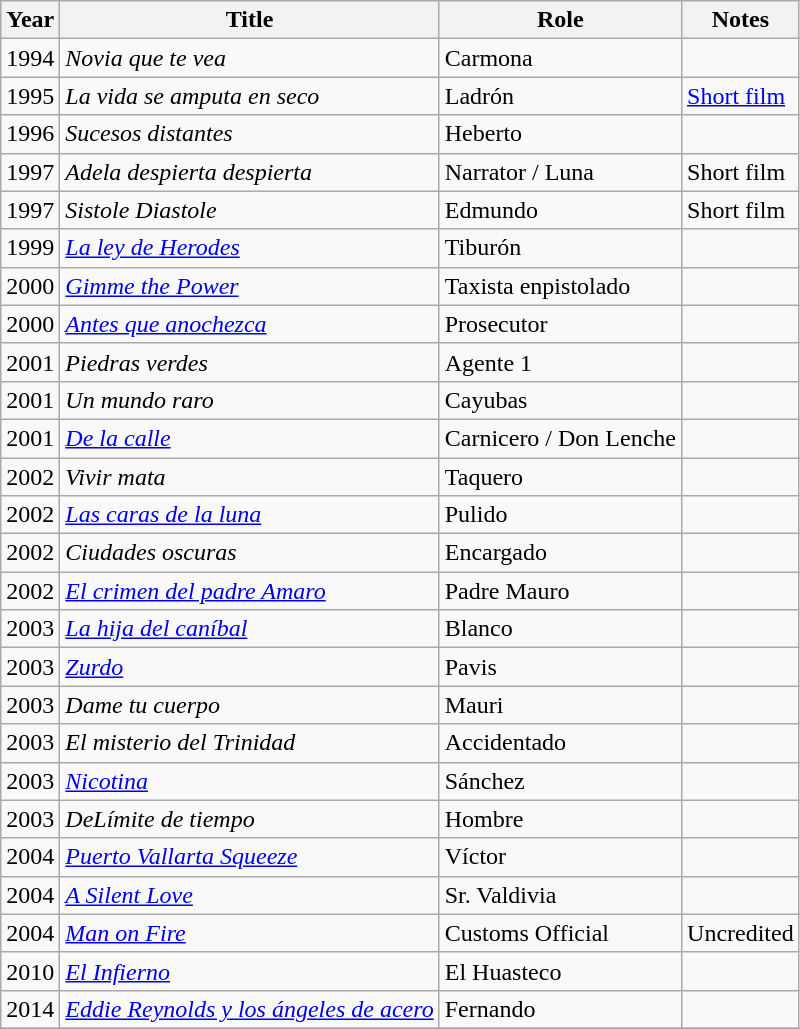<table class="wikitable sortable">
<tr>
<th>Year</th>
<th>Title</th>
<th>Role</th>
<th class="unsortable">Notes</th>
</tr>
<tr>
<td>1994</td>
<td><em>Novia que te vea</em></td>
<td>Carmona</td>
<td></td>
</tr>
<tr>
<td>1995</td>
<td><em>La vida se amputa en seco</em></td>
<td>Ladrón</td>
<td><a href='#'>Short film</a></td>
</tr>
<tr>
<td>1996</td>
<td><em>Sucesos distantes</em></td>
<td>Heberto</td>
<td></td>
</tr>
<tr>
<td>1997</td>
<td><em>Adela despierta despierta</em></td>
<td>Narrator / Luna</td>
<td>Short film</td>
</tr>
<tr>
<td>1997</td>
<td><em>Sistole Diastole</em></td>
<td>Edmundo</td>
<td>Short film</td>
</tr>
<tr>
<td>1999</td>
<td><em><a href='#'>La ley de Herodes</a></em></td>
<td>Tiburón</td>
<td></td>
</tr>
<tr>
<td>2000</td>
<td><em><a href='#'>Gimme the Power</a></em></td>
<td>Taxista enpistolado</td>
<td></td>
</tr>
<tr>
<td>2000</td>
<td><em><a href='#'>Antes que anochezca</a></em></td>
<td>Prosecutor</td>
<td></td>
</tr>
<tr>
<td>2001</td>
<td><em>Piedras verdes</em></td>
<td>Agente 1</td>
<td></td>
</tr>
<tr>
<td>2001</td>
<td><em>Un mundo raro</em></td>
<td>Cayubas</td>
<td></td>
</tr>
<tr>
<td>2001</td>
<td><em><a href='#'>De la calle</a></em></td>
<td>Carnicero / Don Lenche</td>
<td></td>
</tr>
<tr>
<td>2002</td>
<td><em>Vivir mata</em></td>
<td>Taquero</td>
<td></td>
</tr>
<tr>
<td>2002</td>
<td><em><a href='#'>Las caras de la luna</a></em></td>
<td>Pulido</td>
<td></td>
</tr>
<tr>
<td>2002</td>
<td><em>Ciudades oscuras</em></td>
<td>Encargado</td>
<td></td>
</tr>
<tr>
<td>2002</td>
<td><em><a href='#'>El crimen del padre Amaro</a></em></td>
<td>Padre Mauro</td>
<td></td>
</tr>
<tr>
<td>2003</td>
<td><em><a href='#'>La hija del caníbal</a></em></td>
<td>Blanco</td>
<td></td>
</tr>
<tr>
<td>2003</td>
<td><em><a href='#'>Zurdo</a></em></td>
<td>Pavis</td>
<td></td>
</tr>
<tr>
<td>2003</td>
<td><em>Dame tu cuerpo</em></td>
<td>Mauri</td>
<td></td>
</tr>
<tr>
<td>2003</td>
<td><em>El misterio del Trinidad</em></td>
<td>Accidentado</td>
<td></td>
</tr>
<tr>
<td>2003</td>
<td><em><a href='#'>Nicotina</a></em></td>
<td>Sánchez</td>
<td></td>
</tr>
<tr>
<td>2003</td>
<td><em>DeLímite de tiempo</em></td>
<td>Hombre</td>
<td></td>
</tr>
<tr>
<td>2004</td>
<td><em><a href='#'>Puerto Vallarta Squeeze</a></em></td>
<td>Víctor</td>
<td></td>
</tr>
<tr>
<td>2004</td>
<td><em><a href='#'>A Silent Love</a></em></td>
<td>Sr. Valdivia</td>
<td></td>
</tr>
<tr>
<td>2004</td>
<td><em><a href='#'>Man on Fire</a></em></td>
<td>Customs Official</td>
<td>Uncredited</td>
</tr>
<tr>
<td>2010</td>
<td><em><a href='#'>El Infierno</a></em></td>
<td>El Huasteco</td>
<td></td>
</tr>
<tr>
<td>2014</td>
<td><em><a href='#'>Eddie Reynolds y los ángeles de acero</a></em></td>
<td>Fernando</td>
<td></td>
</tr>
<tr>
</tr>
</table>
